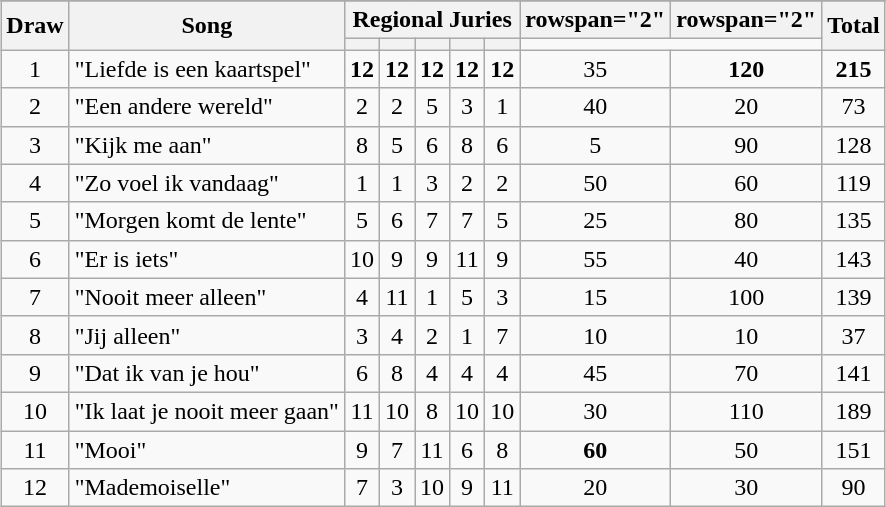<table class="wikitable plainrowheaders" style="margin: 1em auto 1em auto; text-align:center;">
<tr>
</tr>
<tr>
<th rowspan="2">Draw</th>
<th rowspan="2">Song</th>
<th colspan="5">Regional Juries</th>
<th>rowspan="2" </th>
<th>rowspan="2" </th>
<th rowspan="2">Total</th>
</tr>
<tr>
<th></th>
<th></th>
<th></th>
<th></th>
<th></th>
</tr>
<tr --->
<td>1</td>
<td align="left">"Liefde is een kaartspel"</td>
<td><strong>12</strong></td>
<td><strong>12</strong></td>
<td><strong>12</strong></td>
<td><strong>12</strong></td>
<td><strong>12</strong></td>
<td>35</td>
<td><strong>120</strong></td>
<td><strong>215</strong></td>
</tr>
<tr --->
<td>2</td>
<td align="left">"Een andere wereld"</td>
<td>2</td>
<td>2</td>
<td>5</td>
<td>3</td>
<td>1</td>
<td>40</td>
<td>20</td>
<td>73</td>
</tr>
<tr --->
<td>3</td>
<td align="left">"Kijk me aan"</td>
<td>8</td>
<td>5</td>
<td>6</td>
<td>8</td>
<td>6</td>
<td>5</td>
<td>90</td>
<td>128</td>
</tr>
<tr --->
<td>4</td>
<td align="left">"Zo voel ik vandaag"</td>
<td>1</td>
<td>1</td>
<td>3</td>
<td>2</td>
<td>2</td>
<td>50</td>
<td>60</td>
<td>119</td>
</tr>
<tr --->
<td>5</td>
<td align="left">"Morgen komt de lente"</td>
<td>5</td>
<td>6</td>
<td>7</td>
<td>7</td>
<td>5</td>
<td>25</td>
<td>80</td>
<td>135</td>
</tr>
<tr --->
<td>6</td>
<td align="left">"Er is iets"</td>
<td>10</td>
<td>9</td>
<td>9</td>
<td>11</td>
<td>9</td>
<td>55</td>
<td>40</td>
<td>143</td>
</tr>
<tr --->
<td>7</td>
<td align="left">"Nooit meer alleen"</td>
<td>4</td>
<td>11</td>
<td>1</td>
<td>5</td>
<td>3</td>
<td>15</td>
<td>100</td>
<td>139</td>
</tr>
<tr --->
<td>8</td>
<td align="left">"Jij alleen"</td>
<td>3</td>
<td>4</td>
<td>2</td>
<td>1</td>
<td>7</td>
<td>10</td>
<td>10</td>
<td>37</td>
</tr>
<tr --->
<td>9</td>
<td align="left">"Dat ik van je hou"</td>
<td>6</td>
<td>8</td>
<td>4</td>
<td>4</td>
<td>4</td>
<td>45</td>
<td>70</td>
<td>141</td>
</tr>
<tr --->
<td>10</td>
<td align="left">"Ik laat je nooit meer gaan"</td>
<td>11</td>
<td>10</td>
<td>8</td>
<td>10</td>
<td>10</td>
<td>30</td>
<td>110</td>
<td>189</td>
</tr>
<tr --->
<td>11</td>
<td align="left">"Mooi"</td>
<td>9</td>
<td>7</td>
<td>11</td>
<td>6</td>
<td>8</td>
<td><strong>60</strong></td>
<td>50</td>
<td>151</td>
</tr>
<tr --->
<td>12</td>
<td align="left">"Mademoiselle"</td>
<td>7</td>
<td>3</td>
<td>10</td>
<td>9</td>
<td>11</td>
<td>20</td>
<td>30</td>
<td>90</td>
</tr>
</table>
